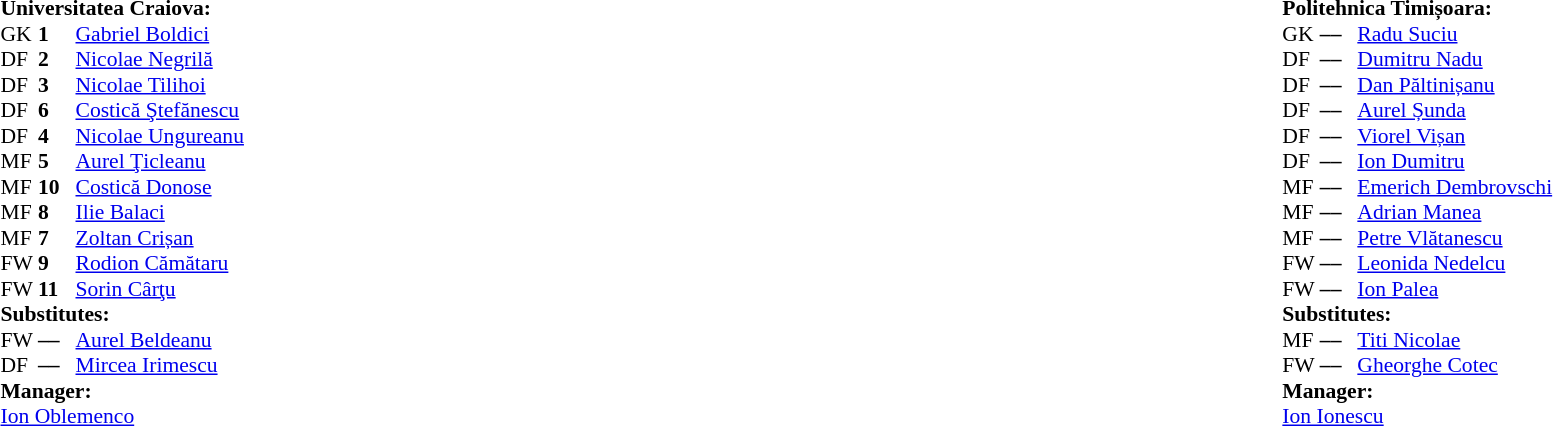<table width="100%">
<tr>
<td valign="top" width="50%"><br><table style="font-size: 90%" cellspacing="0" cellpadding="0">
<tr>
<td colspan="4"><strong>Universitatea Craiova:</strong></td>
</tr>
<tr>
<th width=25></th>
<th width=25></th>
</tr>
<tr>
<td>GK</td>
<td><strong>1</strong></td>
<td> <a href='#'>Gabriel Boldici</a></td>
</tr>
<tr>
<td>DF</td>
<td><strong>2</strong></td>
<td> <a href='#'>Nicolae Negrilă</a></td>
</tr>
<tr>
<td>DF</td>
<td><strong>3</strong></td>
<td> <a href='#'>Nicolae Tilihoi</a></td>
</tr>
<tr>
<td>DF</td>
<td><strong>6</strong></td>
<td> <a href='#'>Costică Ştefănescu</a></td>
</tr>
<tr>
<td>DF</td>
<td><strong>4</strong></td>
<td> <a href='#'>Nicolae Ungureanu</a></td>
</tr>
<tr>
<td>MF</td>
<td><strong>5</strong></td>
<td> <a href='#'>Aurel Ţicleanu</a></td>
<td></td>
<td></td>
</tr>
<tr>
<td>MF</td>
<td><strong>10</strong></td>
<td> <a href='#'>Costică Donose</a></td>
</tr>
<tr>
<td>MF</td>
<td><strong>8</strong></td>
<td> <a href='#'>Ilie Balaci</a></td>
<td></td>
<td></td>
</tr>
<tr>
<td>MF</td>
<td><strong>7</strong></td>
<td> <a href='#'>Zoltan Crișan</a></td>
</tr>
<tr>
<td>FW</td>
<td><strong>9</strong></td>
<td> <a href='#'>Rodion Cămătaru</a></td>
</tr>
<tr>
<td>FW</td>
<td><strong>11</strong></td>
<td> <a href='#'>Sorin Cârţu</a></td>
</tr>
<tr>
<td colspan=3><strong>Substitutes:</strong></td>
</tr>
<tr>
<td>FW</td>
<td><strong>––</strong></td>
<td> <a href='#'>Aurel Beldeanu</a></td>
<td></td>
<td></td>
</tr>
<tr>
<td>DF</td>
<td><strong>––</strong></td>
<td> <a href='#'>Mircea Irimescu</a></td>
<td></td>
<td></td>
</tr>
<tr>
<td colspan=3><strong>Manager:</strong></td>
</tr>
<tr>
<td colspan=4> <a href='#'>Ion Oblemenco</a></td>
</tr>
</table>
</td>
<td><br><table style="font-size: 90%" cellspacing="0" cellpadding="0" align=center>
<tr>
<td colspan="4"><strong>Politehnica Timișoara:</strong></td>
</tr>
<tr>
<th width=25></th>
<th width=25></th>
</tr>
<tr>
<td>GK</td>
<td><strong>––</strong></td>
<td> <a href='#'>Radu Suciu</a></td>
</tr>
<tr>
<td>DF</td>
<td><strong>––</strong></td>
<td> <a href='#'>Dumitru Nadu</a></td>
</tr>
<tr>
<td>DF</td>
<td><strong>––</strong></td>
<td> <a href='#'>Dan Păltinișanu</a></td>
</tr>
<tr>
<td>DF</td>
<td><strong>––</strong></td>
<td> <a href='#'>Aurel Șunda</a></td>
</tr>
<tr>
<td>DF</td>
<td><strong>––</strong></td>
<td> <a href='#'>Viorel Vișan</a></td>
</tr>
<tr>
<td>DF</td>
<td><strong>––</strong></td>
<td> <a href='#'>Ion Dumitru</a></td>
</tr>
<tr>
<td>MF</td>
<td><strong>––</strong></td>
<td> <a href='#'>Emerich Dembrovschi</a></td>
<td></td>
<td></td>
</tr>
<tr>
<td>MF</td>
<td><strong>––</strong></td>
<td> <a href='#'>Adrian Manea</a></td>
</tr>
<tr>
<td>MF</td>
<td><strong>––</strong></td>
<td> <a href='#'>Petre Vlătanescu</a></td>
</tr>
<tr>
<td>FW</td>
<td><strong>––</strong></td>
<td> <a href='#'>Leonida Nedelcu</a></td>
</tr>
<tr>
<td>FW</td>
<td><strong>––</strong></td>
<td> <a href='#'>Ion Palea</a></td>
<td></td>
<td></td>
</tr>
<tr>
<td colspan=3><strong>Substitutes:</strong></td>
</tr>
<tr>
<td>MF</td>
<td><strong>––</strong></td>
<td> <a href='#'>Titi Nicolae</a></td>
<td></td>
<td></td>
</tr>
<tr>
<td>FW</td>
<td><strong>––</strong></td>
<td> <a href='#'>Gheorghe Cotec</a></td>
<td></td>
<td></td>
</tr>
<tr>
<td colspan=3><strong>Manager:</strong></td>
</tr>
<tr>
<td colspan=4> <a href='#'>Ion Ionescu</a></td>
</tr>
</table>
</td>
</tr>
<tr>
</tr>
</table>
